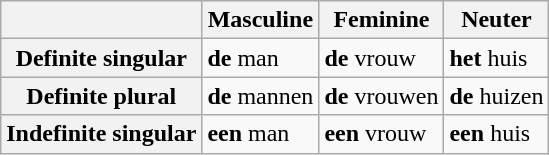<table class="wikitable">
<tr>
<th></th>
<th>Masculine</th>
<th>Feminine</th>
<th>Neuter</th>
</tr>
<tr>
<th>Definite singular</th>
<td><strong>de</strong> man</td>
<td><strong>de</strong> vrouw</td>
<td><strong>het</strong> huis</td>
</tr>
<tr>
<th>Definite plural</th>
<td><strong>de</strong> mannen</td>
<td><strong>de</strong> vrouwen</td>
<td><strong>de</strong> huizen</td>
</tr>
<tr>
<th>Indefinite singular</th>
<td><strong>een</strong> man</td>
<td><strong>een</strong> vrouw</td>
<td><strong>een</strong> huis</td>
</tr>
</table>
